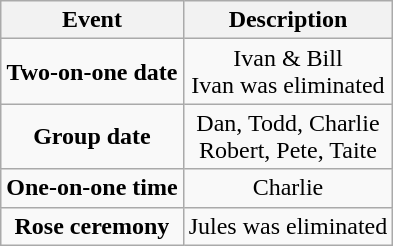<table class="wikitable sortable" style="text-align:center;">
<tr>
<th>Event</th>
<th>Description</th>
</tr>
<tr>
<td><strong>Two-on-one date</strong></td>
<td>Ivan & Bill<br>Ivan was eliminated</td>
</tr>
<tr>
<td><strong>Group date</strong></td>
<td>Dan, Todd, Charlie<br>Robert, Pete, Taite</td>
</tr>
<tr>
<td><strong>One-on-one time</strong></td>
<td>Charlie</td>
</tr>
<tr>
<td><strong>Rose ceremony</strong></td>
<td>Jules was eliminated</td>
</tr>
</table>
